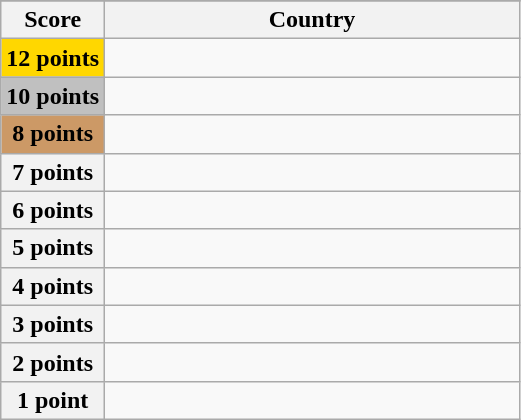<table class="wikitable">
<tr>
</tr>
<tr>
<th scope="col" width="20%">Score</th>
<th scope="col">Country</th>
</tr>
<tr>
<th scope="row" style="background:gold">12 points</th>
<td></td>
</tr>
<tr>
<th scope="row" style="background:silver">10 points</th>
<td></td>
</tr>
<tr>
<th scope="row" style="background:#CC9966">8 points</th>
<td></td>
</tr>
<tr>
<th scope="row">7 points</th>
<td></td>
</tr>
<tr>
<th scope="row">6 points</th>
<td></td>
</tr>
<tr>
<th scope="row">5 points</th>
<td></td>
</tr>
<tr>
<th scope="row">4 points</th>
<td></td>
</tr>
<tr>
<th scope="row">3 points</th>
<td></td>
</tr>
<tr>
<th scope="row">2 points</th>
<td></td>
</tr>
<tr>
<th scope="row">1 point</th>
<td></td>
</tr>
</table>
